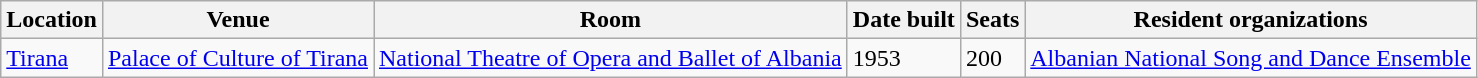<table class="wikitable">
<tr>
<th>Location</th>
<th>Venue</th>
<th>Room</th>
<th>Date built</th>
<th>Seats</th>
<th>Resident organizations</th>
</tr>
<tr>
<td><a href='#'>Tirana</a></td>
<td><a href='#'>Palace of Culture of Tirana</a></td>
<td><a href='#'>National Theatre of Opera and Ballet of Albania</a></td>
<td>1953</td>
<td>200</td>
<td><a href='#'>Albanian National Song and Dance Ensemble</a></td>
</tr>
</table>
